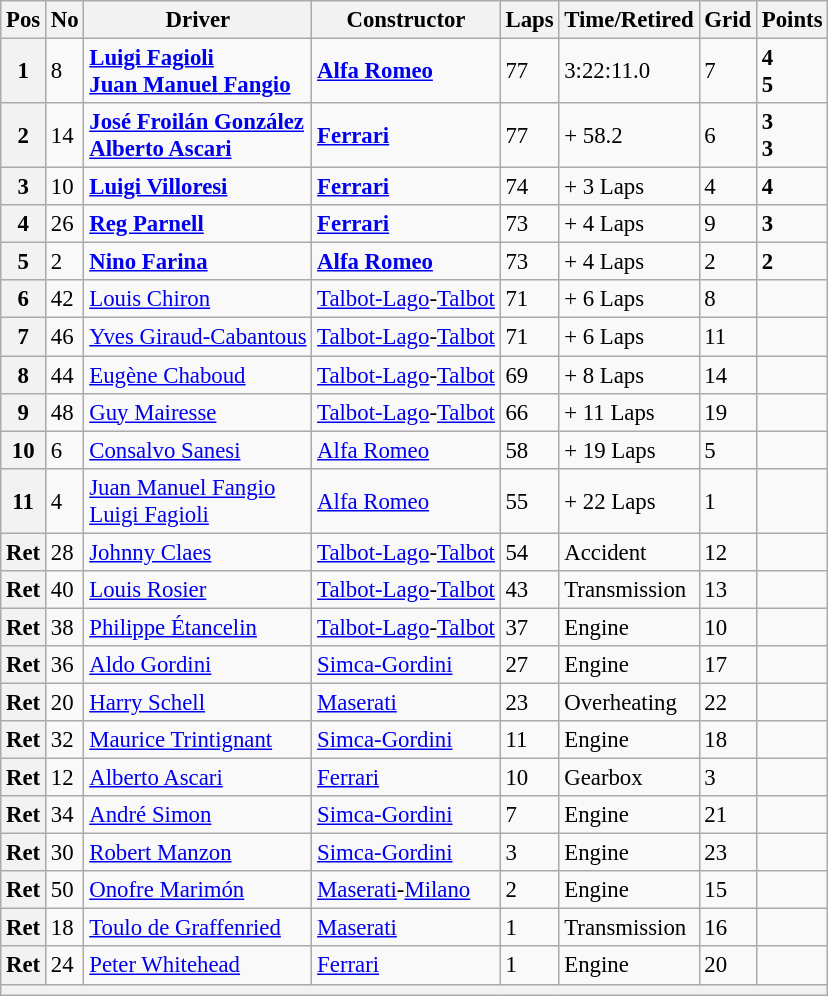<table class="wikitable" style="font-size:95%;">
<tr>
<th>Pos</th>
<th>No</th>
<th>Driver</th>
<th>Constructor</th>
<th>Laps</th>
<th>Time/Retired</th>
<th>Grid</th>
<th>Points</th>
</tr>
<tr>
<th>1</th>
<td>8</td>
<td> <strong><a href='#'>Luigi Fagioli</a></strong><br> <strong><a href='#'>Juan Manuel Fangio</a></strong></td>
<td><strong><a href='#'>Alfa Romeo</a></strong></td>
<td>77</td>
<td>3:22:11.0</td>
<td>7</td>
<td><strong>4</strong><br><strong>5</strong></td>
</tr>
<tr>
<th>2</th>
<td>14</td>
<td> <strong><a href='#'>José Froilán González</a></strong><br> <strong><a href='#'>Alberto Ascari</a></strong></td>
<td><strong><a href='#'>Ferrari</a></strong></td>
<td>77</td>
<td>+ 58.2</td>
<td>6</td>
<td><strong>3</strong><br><strong>3</strong></td>
</tr>
<tr>
<th>3</th>
<td>10</td>
<td> <strong><a href='#'>Luigi Villoresi</a></strong></td>
<td><strong><a href='#'>Ferrari</a></strong></td>
<td>74</td>
<td>+ 3 Laps</td>
<td>4</td>
<td><strong>4</strong></td>
</tr>
<tr>
<th>4</th>
<td>26</td>
<td> <strong><a href='#'>Reg Parnell</a></strong></td>
<td><strong><a href='#'>Ferrari</a></strong></td>
<td>73</td>
<td>+ 4 Laps</td>
<td>9</td>
<td><strong>3</strong></td>
</tr>
<tr>
<th>5</th>
<td>2</td>
<td> <strong><a href='#'>Nino Farina</a></strong></td>
<td><strong><a href='#'>Alfa Romeo</a></strong></td>
<td>73</td>
<td>+ 4 Laps</td>
<td>2</td>
<td><strong>2</strong></td>
</tr>
<tr>
<th>6</th>
<td>42</td>
<td> <a href='#'>Louis Chiron</a></td>
<td><a href='#'>Talbot-Lago</a>-<a href='#'>Talbot</a></td>
<td>71</td>
<td>+ 6 Laps</td>
<td>8</td>
<td> </td>
</tr>
<tr>
<th>7</th>
<td>46</td>
<td> <a href='#'>Yves Giraud-Cabantous</a></td>
<td><a href='#'>Talbot-Lago</a>-<a href='#'>Talbot</a></td>
<td>71</td>
<td>+ 6 Laps</td>
<td>11</td>
<td> </td>
</tr>
<tr>
<th>8</th>
<td>44</td>
<td> <a href='#'>Eugène Chaboud</a></td>
<td><a href='#'>Talbot-Lago</a>-<a href='#'>Talbot</a></td>
<td>69</td>
<td>+ 8 Laps</td>
<td>14</td>
<td> </td>
</tr>
<tr>
<th>9</th>
<td>48</td>
<td> <a href='#'>Guy Mairesse</a></td>
<td><a href='#'>Talbot-Lago</a>-<a href='#'>Talbot</a></td>
<td>66</td>
<td>+ 11 Laps</td>
<td>19</td>
<td> </td>
</tr>
<tr>
<th>10</th>
<td>6</td>
<td> <a href='#'>Consalvo Sanesi</a></td>
<td><a href='#'>Alfa Romeo</a></td>
<td>58</td>
<td>+ 19 Laps</td>
<td>5</td>
<td> </td>
</tr>
<tr>
<th>11</th>
<td>4</td>
<td> <a href='#'>Juan Manuel Fangio</a><br> <a href='#'>Luigi Fagioli</a></td>
<td><a href='#'>Alfa Romeo</a></td>
<td>55</td>
<td>+ 22 Laps</td>
<td>1</td>
<td> </td>
</tr>
<tr>
<th>Ret</th>
<td>28</td>
<td> <a href='#'>Johnny Claes</a></td>
<td><a href='#'>Talbot-Lago</a>-<a href='#'>Talbot</a></td>
<td>54</td>
<td>Accident</td>
<td>12</td>
<td> </td>
</tr>
<tr>
<th>Ret</th>
<td>40</td>
<td> <a href='#'>Louis Rosier</a></td>
<td><a href='#'>Talbot-Lago</a>-<a href='#'>Talbot</a></td>
<td>43</td>
<td>Transmission</td>
<td>13</td>
<td> </td>
</tr>
<tr>
<th>Ret</th>
<td>38</td>
<td> <a href='#'>Philippe Étancelin</a></td>
<td><a href='#'>Talbot-Lago</a>-<a href='#'>Talbot</a></td>
<td>37</td>
<td>Engine</td>
<td>10</td>
<td> </td>
</tr>
<tr>
<th>Ret</th>
<td>36</td>
<td> <a href='#'>Aldo Gordini</a></td>
<td><a href='#'>Simca-Gordini</a></td>
<td>27</td>
<td>Engine</td>
<td>17</td>
<td> </td>
</tr>
<tr>
<th>Ret</th>
<td>20</td>
<td> <a href='#'>Harry Schell</a></td>
<td><a href='#'>Maserati</a></td>
<td>23</td>
<td>Overheating</td>
<td>22</td>
<td> </td>
</tr>
<tr>
<th>Ret</th>
<td>32</td>
<td> <a href='#'>Maurice Trintignant</a></td>
<td><a href='#'>Simca-Gordini</a></td>
<td>11</td>
<td>Engine</td>
<td>18</td>
<td> </td>
</tr>
<tr>
<th>Ret</th>
<td>12</td>
<td> <a href='#'>Alberto Ascari</a></td>
<td><a href='#'>Ferrari</a></td>
<td>10</td>
<td>Gearbox</td>
<td>3</td>
<td> </td>
</tr>
<tr>
<th>Ret</th>
<td>34</td>
<td> <a href='#'>André Simon</a></td>
<td><a href='#'>Simca-Gordini</a></td>
<td>7</td>
<td>Engine</td>
<td>21</td>
<td> </td>
</tr>
<tr>
<th>Ret</th>
<td>30</td>
<td> <a href='#'>Robert Manzon</a></td>
<td><a href='#'>Simca-Gordini</a></td>
<td>3</td>
<td>Engine</td>
<td>23</td>
<td> </td>
</tr>
<tr>
<th>Ret</th>
<td>50</td>
<td> <a href='#'>Onofre Marimón</a></td>
<td><a href='#'>Maserati</a>-<a href='#'>Milano</a></td>
<td>2</td>
<td>Engine</td>
<td>15</td>
<td> </td>
</tr>
<tr>
<th>Ret</th>
<td>18</td>
<td> <a href='#'>Toulo de Graffenried</a></td>
<td><a href='#'>Maserati</a></td>
<td>1</td>
<td>Transmission</td>
<td>16</td>
<td> </td>
</tr>
<tr>
<th>Ret</th>
<td>24</td>
<td> <a href='#'>Peter Whitehead</a></td>
<td><a href='#'>Ferrari</a></td>
<td>1</td>
<td>Engine</td>
<td>20</td>
<td> </td>
</tr>
<tr>
<th colspan="8"></th>
</tr>
</table>
